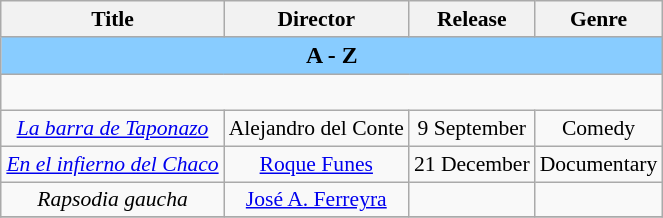<table class="wikitable" style="margin:1em 0 1em 1em; text-align: center; font-size: 90%;">
<tr>
<th scope="col">Title</th>
<th scope="col">Director</th>
<th scope="col">Release</th>
<th scope="col">Genre</th>
</tr>
<tr>
<th colspan="4" style="background-color:#88ccff; font-size:110%;"><strong>A  -  Z</strong></th>
</tr>
<tr style="height:24px">
</tr>
<tr>
<td><em><a href='#'>La barra de Taponazo</a></em></td>
<td>Alejandro del Conte</td>
<td>9 September</td>
<td>Comedy</td>
</tr>
<tr>
<td><em><a href='#'>En el infierno del Chaco</a></em></td>
<td><a href='#'>Roque Funes</a></td>
<td>21 December</td>
<td>Documentary</td>
</tr>
<tr>
<td><em>Rapsodia gaucha</em></td>
<td><a href='#'>José A. Ferreyra</a></td>
<td></td>
<td></td>
</tr>
<tr>
</tr>
</table>
